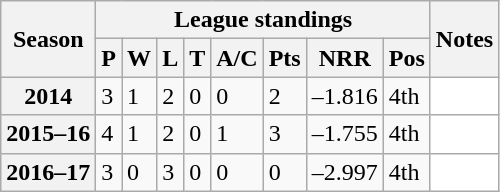<table class="wikitable sortable">
<tr>
<th scope="col" rowspan="2">Season</th>
<th scope="col" colspan="8">League standings</th>
<th scope="col" rowspan="2">Notes</th>
</tr>
<tr>
<th scope="col">P</th>
<th scope="col">W</th>
<th scope="col">L</th>
<th scope="col">T</th>
<th scope="col">A/C</th>
<th scope="col">Pts</th>
<th scope="col">NRR</th>
<th scope="col">Pos</th>
</tr>
<tr>
<th scope="row">2014</th>
<td>3</td>
<td>1</td>
<td>2</td>
<td>0</td>
<td>0</td>
<td>2</td>
<td>–1.816</td>
<td>4th</td>
<td style="background: white;"></td>
</tr>
<tr>
<th scope="row">2015–16</th>
<td>4</td>
<td>1</td>
<td>2</td>
<td>0</td>
<td>1</td>
<td>3</td>
<td>–1.755</td>
<td>4th</td>
<td style="background: white;"></td>
</tr>
<tr>
<th scope="row">2016–17</th>
<td>3</td>
<td>0</td>
<td>3</td>
<td>0</td>
<td>0</td>
<td>0</td>
<td>–2.997</td>
<td>4th</td>
<td style="background: white;"></td>
</tr>
</table>
